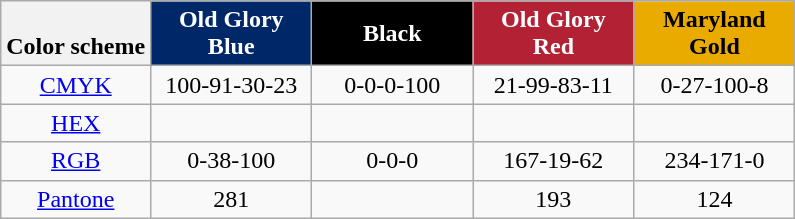<table class=wikitable style="text-align:center;">
<tr>
<th><br>Color scheme</th>
<th ! style="background:#002868; width:100px; color:white;">Old Glory Blue</th>
<th style="background:#000000; width:100px; color:white;">Black</th>
<th style="background:#b22234; width:100px; color:white;">Old Glory Red</th>
<th style="background:#eaab00; width:100px; color:black;">Maryland Gold</th>
</tr>
<tr>
<td><a href='#'>CMYK</a></td>
<td>100-91-30-23</td>
<td>0-0-0-100</td>
<td>21-99-83-11</td>
<td>0-27-100-8</td>
</tr>
<tr>
<td><a href='#'>HEX</a></td>
<td></td>
<td></td>
<td></td>
<td></td>
</tr>
<tr>
<td><a href='#'>RGB</a></td>
<td>0-38-100</td>
<td>0-0-0</td>
<td>167-19-62</td>
<td>234-171-0</td>
</tr>
<tr>
<td><a href='#'>Pantone</a></td>
<td>281</td>
<td></td>
<td>193</td>
<td>124</td>
</tr>
</table>
